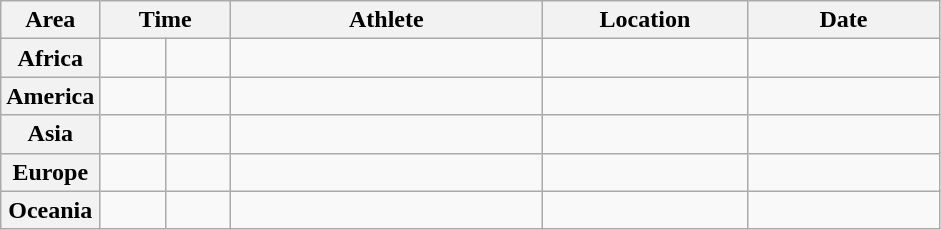<table class="wikitable">
<tr>
<th width="45">Area</th>
<th width="80" colspan="2">Time</th>
<th width="200">Athlete</th>
<th width="130">Location</th>
<th width="120">Date</th>
</tr>
<tr>
<th>Africa</th>
<td align="center"></td>
<td align="center"></td>
<td></td>
<td></td>
<td align="right"></td>
</tr>
<tr>
<th>America</th>
<td align="center"></td>
<td align="center"></td>
<td></td>
<td></td>
<td align="right"></td>
</tr>
<tr>
<th>Asia</th>
<td align="center"></td>
<td align="center"></td>
<td></td>
<td></td>
<td align="right"></td>
</tr>
<tr>
<th>Europe</th>
<td align="center"></td>
<td align="center"></td>
<td></td>
<td></td>
<td align="right"></td>
</tr>
<tr>
<th>Oceania</th>
<td align="center"></td>
<td align="center"></td>
<td></td>
<td></td>
<td align="right"></td>
</tr>
</table>
